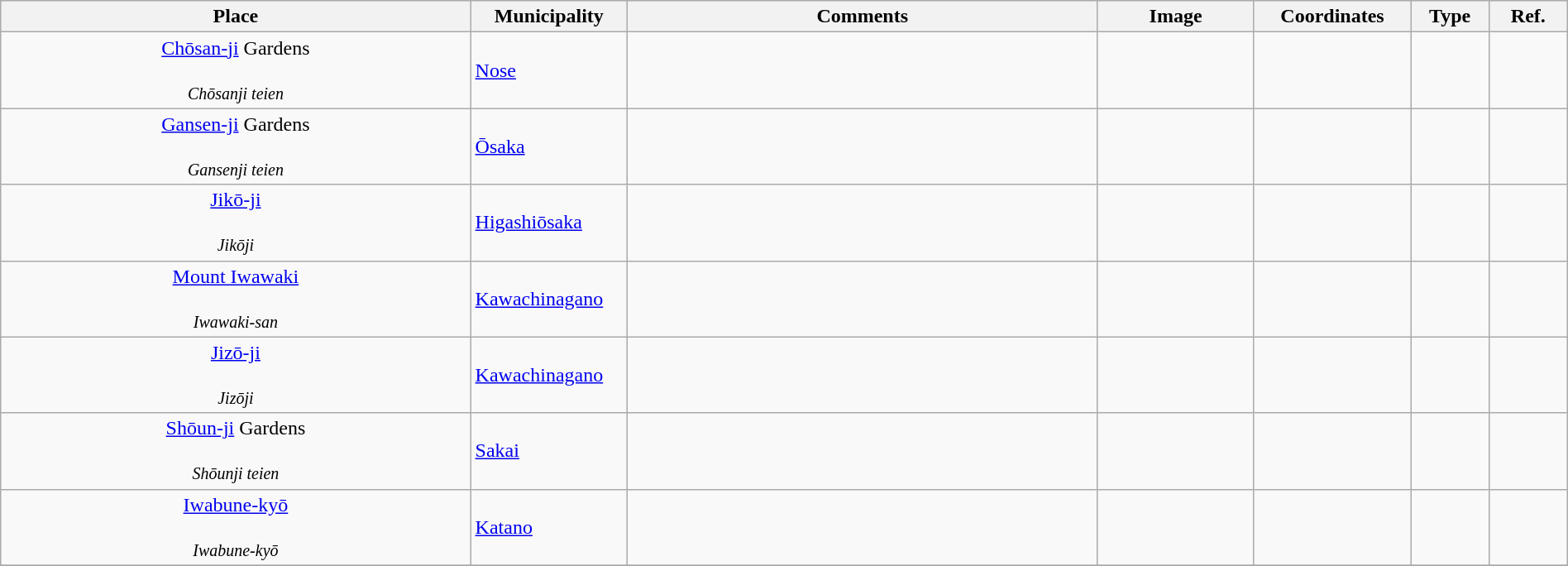<table class="wikitable sortable"  style="width:100%;">
<tr>
<th width="30%" align="left">Place</th>
<th width="10%" align="left">Municipality</th>
<th width="30%" align="left" class="unsortable">Comments</th>
<th width="10%" align="left"  class="unsortable">Image</th>
<th width="10%" align="left" class="unsortable">Coordinates</th>
<th width="5%" align="left">Type</th>
<th width="5%" align="left"  class="unsortable">Ref.</th>
</tr>
<tr>
<td align="center"><a href='#'>Chōsan-ji</a> Gardens<br><br><small><em>Chōsanji teien</em></small></td>
<td><a href='#'>Nose</a></td>
<td></td>
<td></td>
<td></td>
<td></td>
<td></td>
</tr>
<tr>
<td align="center"><a href='#'>Gansen-ji</a> Gardens<br><br><small><em>Gansenji teien</em></small></td>
<td><a href='#'>Ōsaka</a></td>
<td></td>
<td></td>
<td></td>
<td></td>
<td></td>
</tr>
<tr>
<td align="center"><a href='#'>Jikō-ji</a><br><br><small><em>Jikōji</em></small></td>
<td><a href='#'>Higashiōsaka</a></td>
<td></td>
<td></td>
<td></td>
<td></td>
<td></td>
</tr>
<tr>
<td align="center"><a href='#'>Mount Iwawaki</a><br><br><small><em>Iwawaki-san</em></small></td>
<td><a href='#'>Kawachinagano</a></td>
<td></td>
<td></td>
<td></td>
<td></td>
<td></td>
</tr>
<tr>
<td align="center"><a href='#'>Jizō-ji</a><br><br><small><em>Jizōji</em></small></td>
<td><a href='#'>Kawachinagano</a></td>
<td></td>
<td></td>
<td></td>
<td></td>
<td></td>
</tr>
<tr>
<td align="center"><a href='#'>Shōun-ji</a> Gardens<br><br><small><em>Shōunji teien</em></small></td>
<td><a href='#'>Sakai</a></td>
<td></td>
<td></td>
<td></td>
<td></td>
<td></td>
</tr>
<tr>
<td align="center"><a href='#'>Iwabune-kyō</a><br><br><small><em>Iwabune-kyō</em></small></td>
<td><a href='#'>Katano</a></td>
<td></td>
<td></td>
<td></td>
<td></td>
<td></td>
</tr>
<tr>
</tr>
</table>
